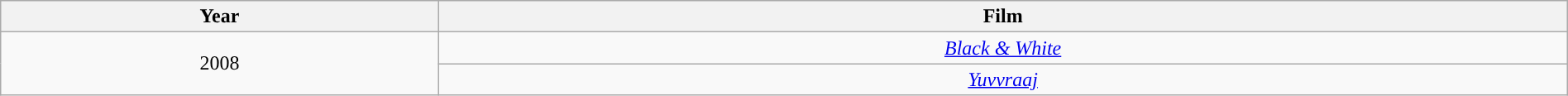<table class="wikitable" sortable" style="width: 100%; text-align: center;">
<tr>
<th>Year</th>
<th>Film</th>
</tr>
<tr>
<td rowspan=2>2008</td>
<td><em><a href='#'>Black & White</a></em></td>
</tr>
<tr>
<td><em><a href='#'>Yuvvraaj</a></em></td>
</tr>
</table>
